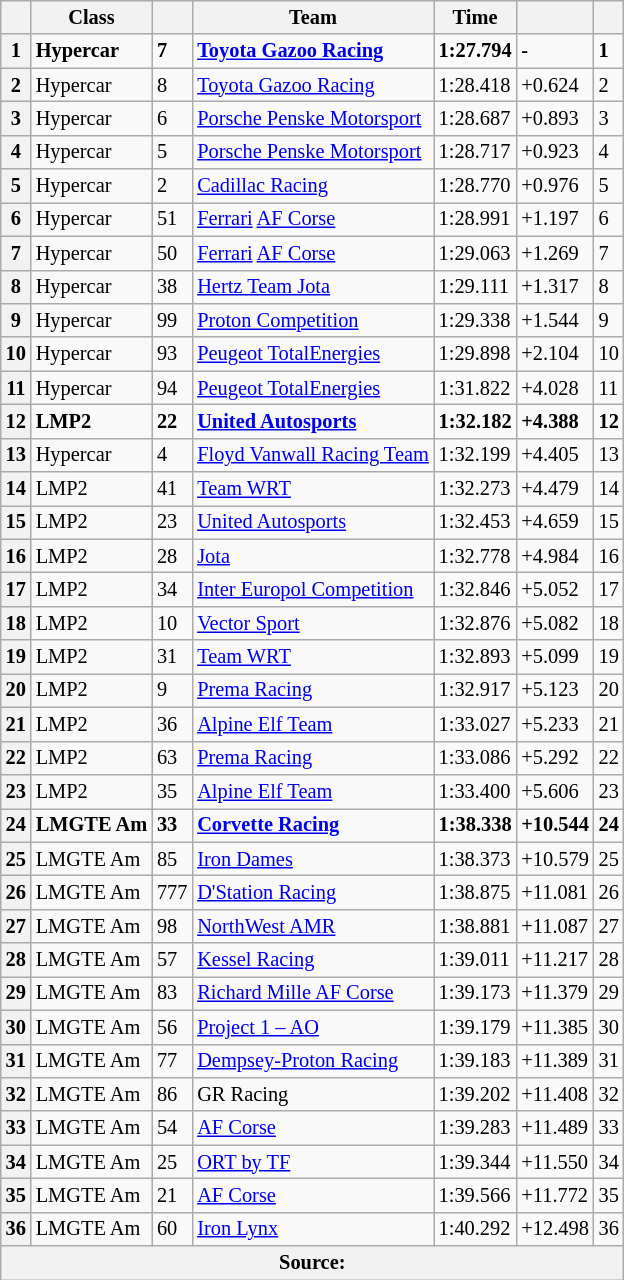<table class="wikitable" style="font-size:85%;">
<tr>
<th></th>
<th>Class</th>
<th></th>
<th>Team</th>
<th>Time</th>
<th></th>
<th></th>
</tr>
<tr style="font-weight:bold">
<th>1</th>
<td>Hypercar</td>
<td>7</td>
<td> <a href='#'>Toyota Gazoo Racing</a></td>
<td>1:27.794</td>
<td>-</td>
<td>1</td>
</tr>
<tr>
<th>2</th>
<td>Hypercar</td>
<td>8</td>
<td> <a href='#'>Toyota Gazoo Racing</a></td>
<td>1:28.418</td>
<td>+0.624</td>
<td>2</td>
</tr>
<tr>
<th>3</th>
<td>Hypercar</td>
<td>6</td>
<td> <a href='#'>Porsche Penske Motorsport</a></td>
<td>1:28.687</td>
<td>+0.893</td>
<td>3</td>
</tr>
<tr>
<th>4</th>
<td>Hypercar</td>
<td>5</td>
<td> <a href='#'>Porsche Penske Motorsport</a></td>
<td>1:28.717</td>
<td>+0.923</td>
<td>4</td>
</tr>
<tr>
<th>5</th>
<td>Hypercar</td>
<td>2</td>
<td> <a href='#'>Cadillac Racing</a></td>
<td>1:28.770</td>
<td>+0.976</td>
<td>5</td>
</tr>
<tr>
<th>6</th>
<td>Hypercar</td>
<td>51</td>
<td> <a href='#'>Ferrari</a> <a href='#'>AF Corse</a></td>
<td>1:28.991</td>
<td>+1.197</td>
<td>6</td>
</tr>
<tr>
<th>7</th>
<td>Hypercar</td>
<td>50</td>
<td> <a href='#'>Ferrari</a> <a href='#'>AF Corse</a></td>
<td>1:29.063</td>
<td>+1.269</td>
<td>7</td>
</tr>
<tr>
<th>8</th>
<td>Hypercar</td>
<td>38</td>
<td> <a href='#'>Hertz Team Jota</a></td>
<td>1:29.111</td>
<td>+1.317</td>
<td>8</td>
</tr>
<tr>
<th>9</th>
<td>Hypercar</td>
<td>99</td>
<td> <a href='#'>Proton Competition</a></td>
<td>1:29.338</td>
<td>+1.544</td>
<td>9</td>
</tr>
<tr>
<th>10</th>
<td>Hypercar</td>
<td>93</td>
<td> <a href='#'>Peugeot TotalEnergies</a></td>
<td>1:29.898</td>
<td>+2.104</td>
<td>10</td>
</tr>
<tr>
<th>11</th>
<td>Hypercar</td>
<td>94</td>
<td> <a href='#'>Peugeot TotalEnergies</a></td>
<td>1:31.822</td>
<td>+4.028</td>
<td>11</td>
</tr>
<tr style="font-weight:bold">
<th>12</th>
<td>LMP2</td>
<td>22</td>
<td> <a href='#'>United Autosports</a></td>
<td>1:32.182</td>
<td>+4.388</td>
<td>12</td>
</tr>
<tr>
<th>13</th>
<td>Hypercar</td>
<td>4</td>
<td> <a href='#'>Floyd Vanwall Racing Team</a></td>
<td>1:32.199</td>
<td>+4.405</td>
<td>13</td>
</tr>
<tr>
<th>14</th>
<td>LMP2</td>
<td>41</td>
<td> <a href='#'>Team WRT</a></td>
<td>1:32.273</td>
<td>+4.479</td>
<td>14</td>
</tr>
<tr>
<th>15</th>
<td>LMP2</td>
<td>23</td>
<td> <a href='#'>United Autosports</a></td>
<td>1:32.453</td>
<td>+4.659</td>
<td>15</td>
</tr>
<tr>
<th>16</th>
<td>LMP2</td>
<td>28</td>
<td> <a href='#'>Jota</a></td>
<td>1:32.778</td>
<td>+4.984</td>
<td>16</td>
</tr>
<tr>
<th>17</th>
<td>LMP2</td>
<td>34</td>
<td> <a href='#'>Inter Europol Competition</a></td>
<td>1:32.846</td>
<td>+5.052</td>
<td>17</td>
</tr>
<tr>
<th>18</th>
<td>LMP2</td>
<td>10</td>
<td> <a href='#'>Vector Sport</a></td>
<td>1:32.876</td>
<td>+5.082</td>
<td>18</td>
</tr>
<tr>
<th>19</th>
<td>LMP2</td>
<td>31</td>
<td> <a href='#'>Team WRT</a></td>
<td>1:32.893</td>
<td>+5.099</td>
<td>19</td>
</tr>
<tr>
<th>20</th>
<td>LMP2</td>
<td>9</td>
<td> <a href='#'>Prema Racing</a></td>
<td>1:32.917</td>
<td>+5.123</td>
<td>20</td>
</tr>
<tr>
<th>21</th>
<td>LMP2</td>
<td>36</td>
<td> <a href='#'>Alpine Elf Team</a></td>
<td>1:33.027</td>
<td>+5.233</td>
<td>21</td>
</tr>
<tr>
<th>22</th>
<td>LMP2</td>
<td>63</td>
<td> <a href='#'>Prema Racing</a></td>
<td>1:33.086</td>
<td>+5.292</td>
<td>22</td>
</tr>
<tr>
<th>23</th>
<td>LMP2</td>
<td>35</td>
<td> <a href='#'>Alpine Elf Team</a></td>
<td>1:33.400</td>
<td>+5.606</td>
<td>23</td>
</tr>
<tr style="font-weight:bold">
<th>24</th>
<td>LMGTE Am</td>
<td>33</td>
<td> <a href='#'>Corvette Racing</a></td>
<td>1:38.338</td>
<td>+10.544</td>
<td>24</td>
</tr>
<tr>
<th>25</th>
<td>LMGTE Am</td>
<td>85</td>
<td> <a href='#'>Iron Dames</a></td>
<td>1:38.373</td>
<td>+10.579</td>
<td>25</td>
</tr>
<tr>
<th>26</th>
<td>LMGTE Am</td>
<td>777</td>
<td> <a href='#'>D'Station Racing</a></td>
<td>1:38.875</td>
<td>+11.081</td>
<td>26</td>
</tr>
<tr>
<th>27</th>
<td>LMGTE Am</td>
<td>98</td>
<td> <a href='#'>NorthWest AMR</a></td>
<td>1:38.881</td>
<td>+11.087</td>
<td>27</td>
</tr>
<tr>
<th>28</th>
<td>LMGTE Am</td>
<td>57</td>
<td> <a href='#'>Kessel Racing</a></td>
<td>1:39.011</td>
<td>+11.217</td>
<td>28</td>
</tr>
<tr>
<th>29</th>
<td>LMGTE Am</td>
<td>83</td>
<td> <a href='#'>Richard Mille AF Corse</a></td>
<td>1:39.173</td>
<td>+11.379</td>
<td>29</td>
</tr>
<tr>
<th>30</th>
<td>LMGTE Am</td>
<td>56</td>
<td> <a href='#'>Project 1 – AO</a></td>
<td>1:39.179</td>
<td>+11.385</td>
<td>30</td>
</tr>
<tr>
<th>31</th>
<td>LMGTE Am</td>
<td>77</td>
<td> <a href='#'>Dempsey-Proton Racing</a></td>
<td>1:39.183</td>
<td>+11.389</td>
<td>31</td>
</tr>
<tr>
<th>32</th>
<td>LMGTE Am</td>
<td>86</td>
<td> GR Racing</td>
<td>1:39.202</td>
<td>+11.408</td>
<td>32</td>
</tr>
<tr>
<th>33</th>
<td>LMGTE Am</td>
<td>54</td>
<td> <a href='#'>AF Corse</a></td>
<td>1:39.283</td>
<td>+11.489</td>
<td>33</td>
</tr>
<tr>
<th>34</th>
<td>LMGTE Am</td>
<td>25</td>
<td> <a href='#'>ORT by TF</a></td>
<td>1:39.344</td>
<td>+11.550</td>
<td>34</td>
</tr>
<tr>
<th>35</th>
<td>LMGTE Am</td>
<td>21</td>
<td> <a href='#'>AF Corse</a></td>
<td>1:39.566</td>
<td>+11.772</td>
<td>35</td>
</tr>
<tr>
<th>36</th>
<td>LMGTE Am</td>
<td>60</td>
<td> <a href='#'>Iron Lynx</a></td>
<td>1:40.292</td>
<td>+12.498</td>
<td>36</td>
</tr>
<tr>
<th colspan="7">Source:</th>
</tr>
</table>
